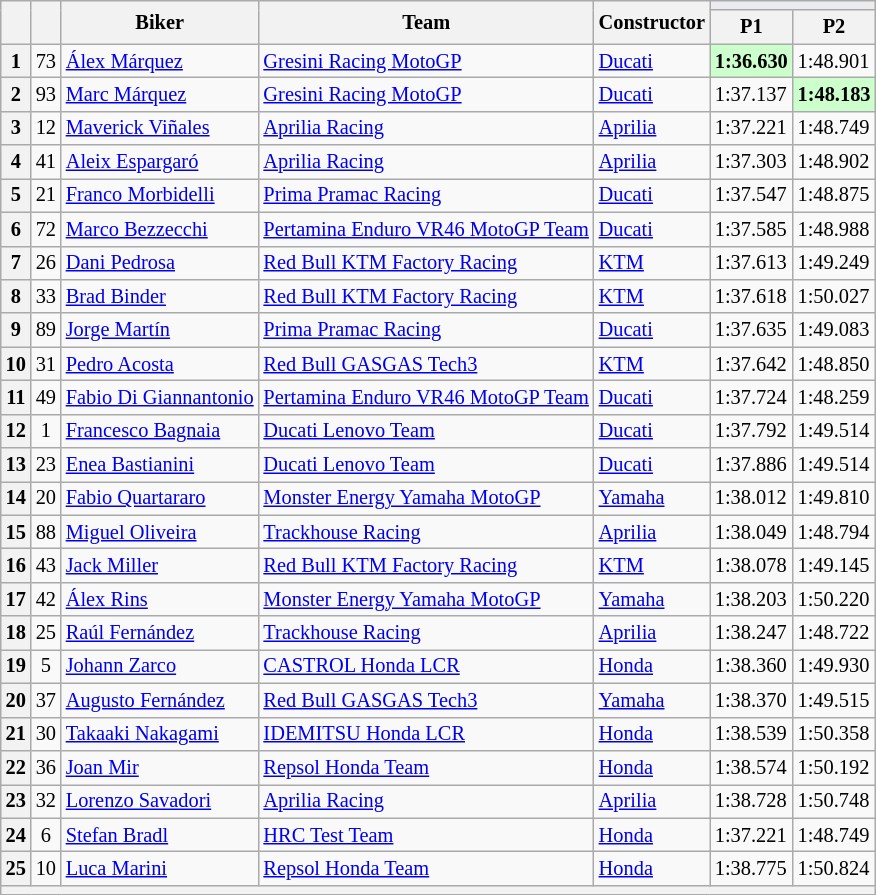<table class="wikitable sortable" style="font-size: 85%;">
<tr>
<th rowspan="2"></th>
<th rowspan="2"></th>
<th rowspan="2">Biker</th>
<th rowspan="2">Team</th>
<th rowspan="2">Constructor</th>
<th colspan="3" style="background:#eaecf0; text-align:center;"></th>
</tr>
<tr>
<th scope="col">P1</th>
<th scope="col">P2</th>
</tr>
<tr>
<th scope="row">1</th>
<td align="center">73</td>
<td> <a href='#'>Álex Márquez</a></td>
<td><a href='#'>Gresini Racing MotoGP</a></td>
<td><a href='#'>Ducati</a></td>
<td style="background:#ccffcc;"><strong>1:36.630</strong></td>
<td>1:48.901</td>
</tr>
<tr>
<th scope="row">2</th>
<td align="center">93</td>
<td> <a href='#'>Marc Márquez</a></td>
<td><a href='#'>Gresini Racing MotoGP</a></td>
<td><a href='#'>Ducati</a></td>
<td>1:37.137</td>
<td style="background:#ccffcc;"><strong>1:48.183</strong></td>
</tr>
<tr>
<th scope="row">3</th>
<td align="center">12</td>
<td> <a href='#'>Maverick Viñales</a></td>
<td><a href='#'>Aprilia Racing</a></td>
<td><a href='#'>Aprilia</a></td>
<td>1:37.221</td>
<td>1:48.749</td>
</tr>
<tr>
<th scope="row">4</th>
<td align="center">41</td>
<td> <a href='#'>Aleix Espargaró</a></td>
<td><a href='#'>Aprilia Racing</a></td>
<td><a href='#'>Aprilia</a></td>
<td>1:37.303</td>
<td>1:48.902</td>
</tr>
<tr>
<th scope="row">5</th>
<td align="center">21</td>
<td> <a href='#'>Franco Morbidelli</a></td>
<td><a href='#'>Prima Pramac Racing</a></td>
<td><a href='#'>Ducati</a></td>
<td>1:37.547</td>
<td>1:48.875</td>
</tr>
<tr>
<th scope="row">6</th>
<td align="center">72</td>
<td> <a href='#'>Marco Bezzecchi</a></td>
<td><a href='#'>Pertamina Enduro VR46 MotoGP Team</a></td>
<td><a href='#'>Ducati</a></td>
<td>1:37.585</td>
<td>1:48.988</td>
</tr>
<tr>
<th scope="row">7</th>
<td align="center">26</td>
<td> <a href='#'>Dani Pedrosa</a></td>
<td><a href='#'>Red Bull KTM Factory Racing</a></td>
<td><a href='#'>KTM</a></td>
<td>1:37.613</td>
<td>1:49.249</td>
</tr>
<tr>
<th scope="row">8</th>
<td align="center">33</td>
<td> <a href='#'>Brad Binder</a></td>
<td><a href='#'>Red Bull KTM Factory Racing</a></td>
<td><a href='#'>KTM</a></td>
<td>1:37.618</td>
<td>1:50.027</td>
</tr>
<tr>
<th scope="row">9</th>
<td align="center">89</td>
<td> <a href='#'>Jorge Martín</a></td>
<td><a href='#'>Prima Pramac Racing</a></td>
<td><a href='#'>Ducati</a></td>
<td>1:37.635</td>
<td>1:49.083</td>
</tr>
<tr>
<th scope="row">10</th>
<td align="center">31</td>
<td> <a href='#'>Pedro Acosta</a></td>
<td><a href='#'>Red Bull GASGAS Tech3</a></td>
<td><a href='#'>KTM</a></td>
<td>1:37.642</td>
<td>1:48.850</td>
</tr>
<tr>
<th scope="row">11</th>
<td align="center">49</td>
<td> <a href='#'>Fabio Di Giannantonio</a></td>
<td><a href='#'>Pertamina Enduro VR46 MotoGP Team</a></td>
<td><a href='#'>Ducati</a></td>
<td>1:37.724</td>
<td>1:48.259</td>
</tr>
<tr>
<th scope="row">12</th>
<td align="center">1</td>
<td> <a href='#'>Francesco Bagnaia</a></td>
<td><a href='#'>Ducati Lenovo Team</a></td>
<td><a href='#'>Ducati</a></td>
<td>1:37.792</td>
<td>1:49.514</td>
</tr>
<tr>
<th scope="row">13</th>
<td align="center">23</td>
<td> <a href='#'>Enea Bastianini</a></td>
<td><a href='#'>Ducati Lenovo Team</a></td>
<td><a href='#'>Ducati</a></td>
<td>1:37.886</td>
<td>1:49.514</td>
</tr>
<tr>
<th scope="row">14</th>
<td align="center">20</td>
<td> <a href='#'>Fabio Quartararo</a></td>
<td><a href='#'>Monster Energy Yamaha MotoGP</a></td>
<td><a href='#'>Yamaha</a></td>
<td>1:38.012</td>
<td>1:49.810</td>
</tr>
<tr>
<th scope="row">15</th>
<td align="center">88</td>
<td> <a href='#'>Miguel Oliveira</a></td>
<td><a href='#'>Trackhouse Racing</a></td>
<td><a href='#'>Aprilia</a></td>
<td>1:38.049</td>
<td>1:48.794</td>
</tr>
<tr>
<th scope="row">16</th>
<td align="center">43</td>
<td> <a href='#'>Jack Miller</a></td>
<td><a href='#'>Red Bull KTM Factory Racing</a></td>
<td><a href='#'>KTM</a></td>
<td>1:38.078</td>
<td>1:49.145</td>
</tr>
<tr>
<th scope="row">17</th>
<td align="center">42</td>
<td> <a href='#'>Álex Rins</a></td>
<td><a href='#'>Monster Energy Yamaha MotoGP</a></td>
<td><a href='#'>Yamaha</a></td>
<td>1:38.203</td>
<td>1:50.220</td>
</tr>
<tr>
<th scope="row">18</th>
<td align="center">25</td>
<td> <a href='#'>Raúl Fernández</a></td>
<td><a href='#'>Trackhouse Racing</a></td>
<td><a href='#'>Aprilia</a></td>
<td>1:38.247</td>
<td>1:48.722</td>
</tr>
<tr>
<th scope="row">19</th>
<td align="center">5</td>
<td> <a href='#'>Johann Zarco</a></td>
<td><a href='#'>CASTROL Honda LCR</a></td>
<td><a href='#'>Honda</a></td>
<td>1:38.360</td>
<td>1:49.930</td>
</tr>
<tr>
<th scope="row">20</th>
<td align="center">37</td>
<td> <a href='#'>Augusto Fernández</a></td>
<td><a href='#'>Red Bull GASGAS Tech3</a></td>
<td><a href='#'>Yamaha</a></td>
<td>1:38.370</td>
<td>1:49.515</td>
</tr>
<tr>
<th scope="row">21</th>
<td align="center">30</td>
<td> <a href='#'>Takaaki Nakagami</a></td>
<td><a href='#'>IDEMITSU Honda LCR</a></td>
<td><a href='#'>Honda</a></td>
<td>1:38.539</td>
<td>1:50.358</td>
</tr>
<tr>
<th scope="row">22</th>
<td align="center">36</td>
<td> <a href='#'>Joan Mir</a></td>
<td><a href='#'>Repsol Honda Team</a></td>
<td><a href='#'>Honda</a></td>
<td>1:38.574</td>
<td>1:50.192</td>
</tr>
<tr>
<th scope="row">23</th>
<td align="center">32</td>
<td> <a href='#'>Lorenzo Savadori</a></td>
<td><a href='#'>Aprilia Racing</a></td>
<td><a href='#'>Aprilia</a></td>
<td>1:38.728</td>
<td>1:50.748</td>
</tr>
<tr>
<th scope="row">24</th>
<td align="center">6</td>
<td> <a href='#'>Stefan Bradl</a></td>
<td><a href='#'>HRC Test Team</a></td>
<td><a href='#'>Honda</a></td>
<td>1:37.221</td>
<td>1:48.749</td>
</tr>
<tr>
<th scope="row">25</th>
<td align="center">10</td>
<td> <a href='#'>Luca Marini</a></td>
<td><a href='#'>Repsol Honda Team</a></td>
<td><a href='#'>Honda</a></td>
<td>1:38.775</td>
<td>1:50.824</td>
</tr>
<tr>
<th colspan="7"></th>
</tr>
</table>
